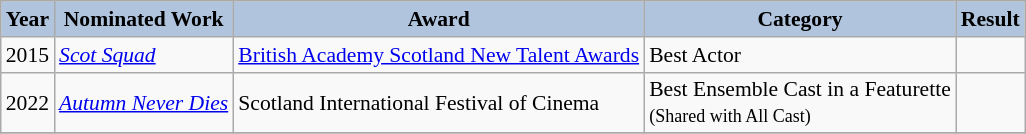<table class="wikitable" style="font-size:90%">
<tr style="text-align:center;">
<th style="background:#B0C4DE;">Year</th>
<th style="background:#B0C4DE;">Nominated Work</th>
<th style="background:#B0C4DE;">Award</th>
<th style="background:#B0C4DE;">Category</th>
<th style="background:#B0C4DE;">Result</th>
</tr>
<tr>
<td>2015</td>
<td><em><a href='#'>Scot Squad</a></em></td>
<td><a href='#'>British Academy Scotland New Talent Awards</a></td>
<td>Best Actor</td>
<td></td>
</tr>
<tr>
<td rowspan=1>2022</td>
<td rowspan=1><em><a href='#'>Autumn Never Dies</a></em></td>
<td rowspan=1>Scotland International Festival of Cinema </td>
<td>Best Ensemble Cast in a Featurette<br><small>(Shared with All Cast)</small></td>
<td></td>
</tr>
<tr>
</tr>
</table>
